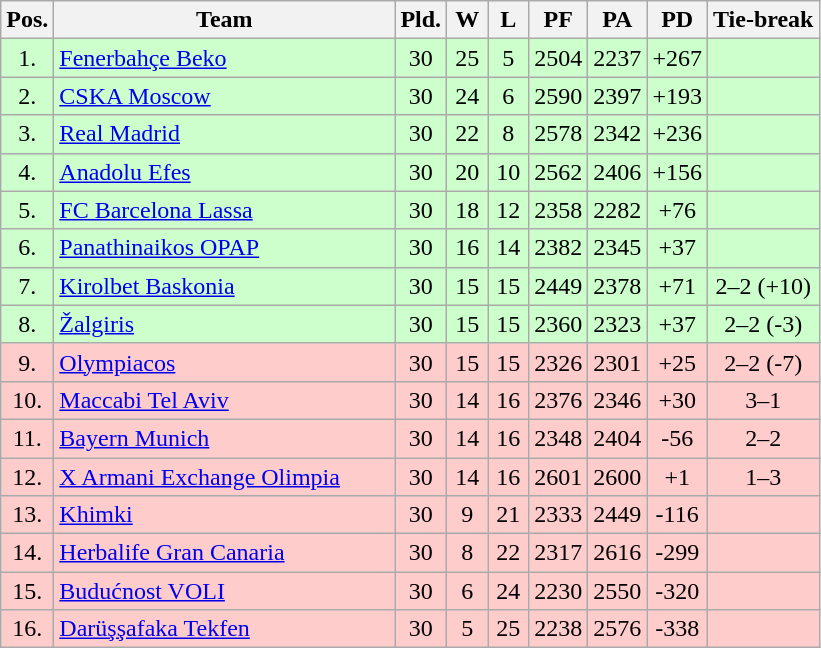<table class="wikitable" style="text-align:center">
<tr>
<th width=15>Pos.</th>
<th width=220>Team</th>
<th width=20>Pld.</th>
<th width=20>W</th>
<th width=20>L</th>
<th width=20>PF</th>
<th width=20>PA</th>
<th width=20>PD</th>
<th>Tie-break</th>
</tr>
<tr style="background: #ccffcc;">
<td>1.</td>
<td align=left> <a href='#'>Fenerbahçe Beko</a></td>
<td>30</td>
<td>25</td>
<td>5</td>
<td>2504</td>
<td>2237</td>
<td>+267</td>
<td></td>
</tr>
<tr style="background: #ccffcc;">
<td>2.</td>
<td align=left> <a href='#'>CSKA Moscow</a></td>
<td>30</td>
<td>24</td>
<td>6</td>
<td>2590</td>
<td>2397</td>
<td>+193</td>
<td></td>
</tr>
<tr style="background: #ccffcc;">
<td>3.</td>
<td align=left> <a href='#'>Real Madrid</a></td>
<td>30</td>
<td>22</td>
<td>8</td>
<td>2578</td>
<td>2342</td>
<td>+236</td>
<td></td>
</tr>
<tr style="background: #ccffcc;">
<td>4.</td>
<td align=left> <a href='#'>Anadolu Efes</a></td>
<td>30</td>
<td>20</td>
<td>10</td>
<td>2562</td>
<td>2406</td>
<td>+156</td>
<td></td>
</tr>
<tr style="background: #ccffcc;">
<td>5.</td>
<td align=left> <a href='#'>FC Barcelona Lassa</a></td>
<td>30</td>
<td>18</td>
<td>12</td>
<td>2358</td>
<td>2282</td>
<td>+76</td>
<td></td>
</tr>
<tr style="background: #ccffcc;">
<td>6.</td>
<td align=left> <a href='#'>Panathinaikos OPAP</a></td>
<td>30</td>
<td>16</td>
<td>14</td>
<td>2382</td>
<td>2345</td>
<td>+37</td>
<td></td>
</tr>
<tr style="background: #ccffcc;">
<td>7.</td>
<td align=left> <a href='#'>Kirolbet Baskonia</a></td>
<td>30</td>
<td>15</td>
<td>15</td>
<td>2449</td>
<td>2378</td>
<td>+71</td>
<td>2–2 (+10)</td>
</tr>
<tr style="background: #ccffcc;">
<td>8.</td>
<td align=left> <a href='#'>Žalgiris</a></td>
<td>30</td>
<td>15</td>
<td>15</td>
<td>2360</td>
<td>2323</td>
<td>+37</td>
<td>2–2 (-3)</td>
</tr>
<tr style="background: #ffcccc;">
<td>9.</td>
<td align=left> <a href='#'>Olympiacos</a></td>
<td>30</td>
<td>15</td>
<td>15</td>
<td>2326</td>
<td>2301</td>
<td>+25</td>
<td>2–2 (-7)</td>
</tr>
<tr style="background: #ffcccc;">
<td>10.</td>
<td align=left> <a href='#'>Maccabi Tel Aviv</a></td>
<td>30</td>
<td>14</td>
<td>16</td>
<td>2376</td>
<td>2346</td>
<td>+30</td>
<td>3–1</td>
</tr>
<tr style="background: #ffcccc;">
<td>11.</td>
<td align=left> <a href='#'>Bayern Munich</a></td>
<td>30</td>
<td>14</td>
<td>16</td>
<td>2348</td>
<td>2404</td>
<td>-56</td>
<td>2–2</td>
</tr>
<tr style="background: #ffcccc;">
<td>12.</td>
<td align=left> <a href='#'>X Armani Exchange Olimpia</a></td>
<td>30</td>
<td>14</td>
<td>16</td>
<td>2601</td>
<td>2600</td>
<td>+1</td>
<td>1–3</td>
</tr>
<tr style="background: #ffcccc;">
<td>13.</td>
<td align=left> <a href='#'>Khimki</a></td>
<td>30</td>
<td>9</td>
<td>21</td>
<td>2333</td>
<td>2449</td>
<td>-116</td>
<td></td>
</tr>
<tr style="background: #ffcccc;">
<td>14.</td>
<td align=left> <a href='#'>Herbalife Gran Canaria</a></td>
<td>30</td>
<td>8</td>
<td>22</td>
<td>2317</td>
<td>2616</td>
<td>-299</td>
<td></td>
</tr>
<tr style="background: #ffcccc;">
<td>15.</td>
<td align=left> <a href='#'>Budućnost VOLI</a></td>
<td>30</td>
<td>6</td>
<td>24</td>
<td>2230</td>
<td>2550</td>
<td>-320</td>
<td></td>
</tr>
<tr style="background: #ffcccc;">
<td>16.</td>
<td align=left> <a href='#'>Darüşşafaka Tekfen</a></td>
<td>30</td>
<td>5</td>
<td>25</td>
<td>2238</td>
<td>2576</td>
<td>-338</td>
<td></td>
</tr>
</table>
